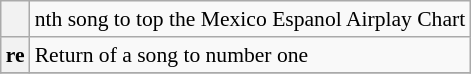<table class="wikitable plainrowheaders" style="font-size:90%;">
<tr>
<th scope=col></th>
<td>nth song to top the Mexico Espanol Airplay Chart</td>
</tr>
<tr>
<th scope=row style="text-align:center;">re</th>
<td>Return of a song to number one</td>
</tr>
<tr>
</tr>
</table>
